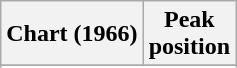<table class="wikitable sortable">
<tr>
<th>Chart (1966)</th>
<th>Peak<br>position</th>
</tr>
<tr>
</tr>
<tr>
</tr>
<tr>
</tr>
<tr>
</tr>
<tr>
</tr>
<tr>
</tr>
<tr>
</tr>
</table>
